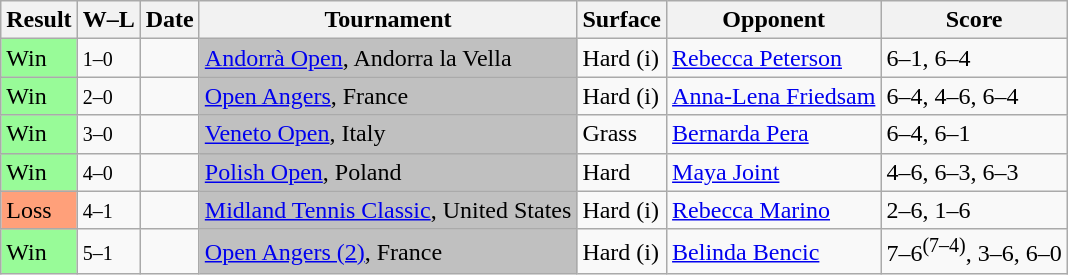<table class="sortable wikitable">
<tr>
<th>Result</th>
<th class="unsortable">W–L</th>
<th>Date</th>
<th>Tournament</th>
<th>Surface</th>
<th>Opponent</th>
<th class="unsortable">Score</th>
</tr>
<tr>
<td bgcolor=98FB98>Win</td>
<td><small>1–0</small></td>
<td><a href='#'></a></td>
<td bgcolor=silver><a href='#'>Andorrà Open</a>, Andorra la Vella</td>
<td>Hard (i)</td>
<td> <a href='#'>Rebecca Peterson</a></td>
<td>6–1, 6–4</td>
</tr>
<tr>
<td bgcolor=98FB98>Win</td>
<td><small>2–0</small></td>
<td><a href='#'></a></td>
<td bgcolor=silver><a href='#'>Open Angers</a>, France</td>
<td>Hard (i)</td>
<td> <a href='#'>Anna-Lena Friedsam</a></td>
<td>6–4, 4–6, 6–4</td>
</tr>
<tr>
<td bgcolor=98FB98>Win</td>
<td><small>3–0</small></td>
<td><a href='#'></a></td>
<td bgcolor=silver><a href='#'>Veneto Open</a>, Italy</td>
<td>Grass</td>
<td> <a href='#'>Bernarda Pera</a></td>
<td>6–4, 6–1</td>
</tr>
<tr>
<td bgcolor=98FB98>Win</td>
<td><small>4–0</small></td>
<td><a href='#'></a></td>
<td bgcolor=silver><a href='#'>Polish Open</a>, Poland</td>
<td>Hard</td>
<td> <a href='#'>Maya Joint</a></td>
<td>4–6, 6–3, 6–3</td>
</tr>
<tr>
<td bgcolor=ffa07a>Loss</td>
<td><small>4–1</small></td>
<td><a href='#'></a></td>
<td bgcolor=silver><a href='#'>Midland Tennis Classic</a>, United States</td>
<td>Hard (i)</td>
<td> <a href='#'>Rebecca Marino</a></td>
<td>2–6, 1–6</td>
</tr>
<tr>
<td bgcolor=98FB98>Win</td>
<td><small>5–1</small></td>
<td><a href='#'></a></td>
<td bgcolor=silver><a href='#'>Open Angers (2)</a>, France</td>
<td>Hard (i)</td>
<td> <a href='#'>Belinda Bencic</a></td>
<td>7–6<sup>(7–4)</sup>, 3–6, 6–0</td>
</tr>
</table>
